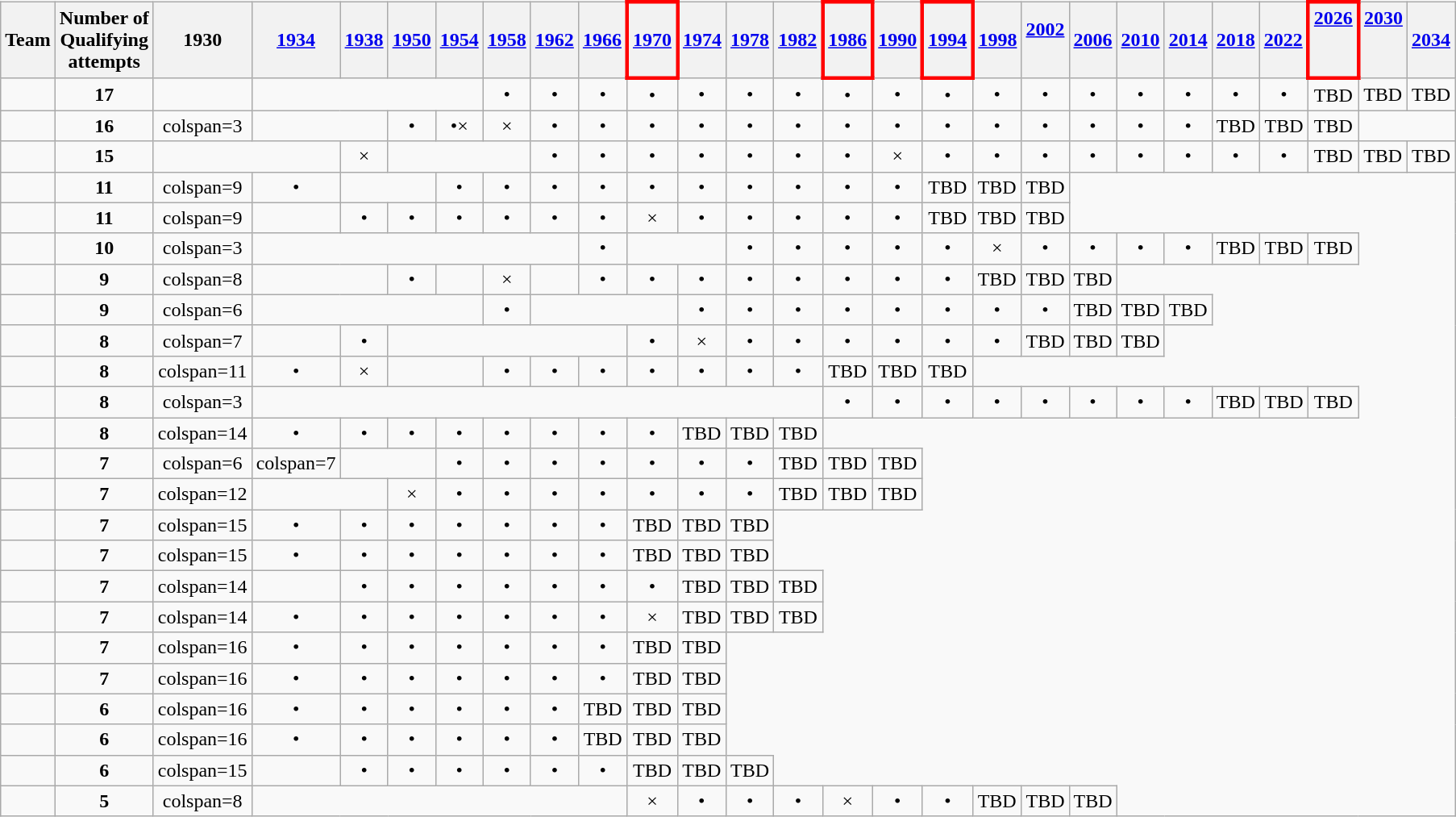<table class="wikitable" style="text-align: center;">
<tr>
<th>Team</th>
<th>Number of <br> Qualifying<br>attempts</th>
<th>1930<br> </th>
<th><a href='#'>1934</a><br> </th>
<th><a href='#'>1938</a><br> </th>
<th><a href='#'>1950</a><br> </th>
<th><a href='#'>1954</a><br> </th>
<th><a href='#'>1958</a><br> </th>
<th><a href='#'>1962</a><br> </th>
<th><a href='#'>1966</a><br> </th>
<th style="border:3px solid red"><a href='#'>1970</a><br> </th>
<th><a href='#'>1974</a><br> </th>
<th><a href='#'>1978</a><br> </th>
<th><a href='#'>1982</a><br> </th>
<th style="border:3px solid red"><a href='#'>1986</a><br> </th>
<th><a href='#'>1990</a><br> </th>
<th style="border:3px solid red"><a href='#'>1994</a><br> </th>
<th><a href='#'>1998</a><br> </th>
<th><a href='#'>2002</a><br> <br></th>
<th><a href='#'>2006</a><br> </th>
<th><a href='#'>2010</a><br> </th>
<th><a href='#'>2014</a><br> </th>
<th><a href='#'>2018</a><br> </th>
<th><a href='#'>2022</a><br> </th>
<th style="border:3px solid red"><a href='#'>2026</a><br> <br><br></th>
<th><a href='#'>2030</a><br> <br><br></th>
<th><a href='#'>2034</a><br> </th>
</tr>
<tr>
<td style="text-align: left;"></td>
<td><strong>17</strong></td>
<td></td>
<td colspan=4></td>
<td>•</td>
<td>•</td>
<td>•</td>
<td>•</td>
<td>•</td>
<td>•</td>
<td>•</td>
<td>•</td>
<td>•</td>
<td>•</td>
<td>•</td>
<td>•</td>
<td>•</td>
<td>•</td>
<td>•</td>
<td>•</td>
<td>•</td>
<td>TBD</td>
<td>TBD</td>
<td>TBD</td>
</tr>
<tr>
<td style="text-align: left;"></td>
<td><strong>16</strong></td>
<td>colspan=3 </td>
<td colspan=2></td>
<td>•</td>
<td>•×</td>
<td>×</td>
<td>•</td>
<td>•</td>
<td>•</td>
<td>•</td>
<td>•</td>
<td>•</td>
<td>•</td>
<td>•</td>
<td>•</td>
<td>•</td>
<td>•</td>
<td>•</td>
<td>•</td>
<td>•</td>
<td>TBD</td>
<td>TBD</td>
<td>TBD</td>
</tr>
<tr>
<td style="text-align: left;"></td>
<td><strong>15</strong></td>
<td colspan=2></td>
<td>×</td>
<td colspan=3></td>
<td>•</td>
<td>•</td>
<td>•</td>
<td>•</td>
<td>•</td>
<td>•</td>
<td>•</td>
<td>×</td>
<td>•</td>
<td>•</td>
<td>•</td>
<td>•</td>
<td>•</td>
<td>•</td>
<td>•</td>
<td>•</td>
<td>TBD</td>
<td>TBD</td>
<td>TBD</td>
</tr>
<tr>
<td style="text-align: left;"></td>
<td><strong>11</strong></td>
<td>colspan=9 </td>
<td>•</td>
<td colspan=2></td>
<td>•</td>
<td>•</td>
<td>•</td>
<td>•</td>
<td>•</td>
<td>•</td>
<td>•</td>
<td>•</td>
<td>•</td>
<td>•</td>
<td>TBD</td>
<td>TBD</td>
<td>TBD</td>
</tr>
<tr>
<td style="text-align: left;"></td>
<td><strong>11</strong></td>
<td>colspan=9 </td>
<td></td>
<td>•</td>
<td>•</td>
<td>•</td>
<td>•</td>
<td>•</td>
<td>•</td>
<td>×</td>
<td>•</td>
<td>•</td>
<td>•</td>
<td>•</td>
<td>•</td>
<td>TBD</td>
<td>TBD</td>
<td>TBD</td>
</tr>
<tr>
<td style="text-align: left;"></td>
<td><strong>10</strong></td>
<td>colspan=3 </td>
<td colspan=6></td>
<td>•</td>
<td colspan=2></td>
<td>•</td>
<td>•</td>
<td>•</td>
<td>•</td>
<td>•</td>
<td>×</td>
<td>•</td>
<td>•</td>
<td>•</td>
<td>•</td>
<td>TBD</td>
<td>TBD</td>
<td>TBD</td>
</tr>
<tr>
<td style="text-align: left;"></td>
<td><strong>9</strong></td>
<td>colspan=8 </td>
<td colspan=2></td>
<td>•</td>
<td></td>
<td>×</td>
<td></td>
<td>•</td>
<td>•</td>
<td>•</td>
<td>•</td>
<td>•</td>
<td>•</td>
<td>•</td>
<td>•</td>
<td>TBD</td>
<td>TBD</td>
<td>TBD</td>
</tr>
<tr>
<td style="text-align: left;"></td>
<td><strong>9</strong></td>
<td>colspan=6 </td>
<td colspan=4></td>
<td>•</td>
<td colspan=3></td>
<td>•</td>
<td>•</td>
<td>•</td>
<td>•</td>
<td>•</td>
<td>•</td>
<td>•</td>
<td>•</td>
<td>TBD</td>
<td>TBD</td>
<td>TBD</td>
</tr>
<tr>
<td style="text-align: left;"></td>
<td><strong>8</strong></td>
<td>colspan=7 </td>
<td></td>
<td>•</td>
<td colspan=5></td>
<td>•</td>
<td>×</td>
<td>•</td>
<td>•</td>
<td>•</td>
<td>•</td>
<td>•</td>
<td>•</td>
<td>TBD</td>
<td>TBD</td>
<td>TBD</td>
</tr>
<tr>
<td style="text-align: left;"></td>
<td><strong>8</strong></td>
<td>colspan=11 </td>
<td>•</td>
<td>×</td>
<td colspan=2></td>
<td>•</td>
<td>•</td>
<td>•</td>
<td>•</td>
<td>•</td>
<td>•</td>
<td>•</td>
<td>TBD</td>
<td>TBD</td>
<td>TBD</td>
</tr>
<tr>
<td style="text-align: left;"></td>
<td><strong>8</strong></td>
<td>colspan=3 </td>
<td colspan=11></td>
<td>•</td>
<td>•</td>
<td>•</td>
<td>•</td>
<td>•</td>
<td>•</td>
<td>•</td>
<td>•</td>
<td>TBD</td>
<td>TBD</td>
<td>TBD</td>
</tr>
<tr>
<td style="text-align: left;"></td>
<td><strong>8</strong></td>
<td>colspan=14 </td>
<td>•</td>
<td>•</td>
<td>•</td>
<td>•</td>
<td>•</td>
<td>•</td>
<td>•</td>
<td>•</td>
<td>TBD</td>
<td>TBD</td>
<td>TBD</td>
</tr>
<tr>
<td style="text-align: left;"></td>
<td><strong>7</strong></td>
<td>colspan=6  </td>
<td>colspan=7 </td>
<td colspan=2></td>
<td>•</td>
<td>•</td>
<td>•</td>
<td>•</td>
<td>•</td>
<td>•</td>
<td>•</td>
<td>TBD</td>
<td>TBD</td>
<td>TBD</td>
</tr>
<tr>
<td style="text-align: left;"></td>
<td><strong>7</strong></td>
<td>colspan=12 </td>
<td colspan=2></td>
<td>×</td>
<td>•</td>
<td>•</td>
<td>•</td>
<td>•</td>
<td>•</td>
<td>•</td>
<td>•</td>
<td>TBD</td>
<td>TBD</td>
<td>TBD</td>
</tr>
<tr>
<td style="text-align: left;"></td>
<td><strong>7</strong></td>
<td>colspan=15 </td>
<td>•</td>
<td>•</td>
<td>•</td>
<td>•</td>
<td>•</td>
<td>•</td>
<td>•</td>
<td>TBD</td>
<td>TBD</td>
<td>TBD</td>
</tr>
<tr>
<td style="text-align: left;"></td>
<td><strong>7</strong></td>
<td>colspan=15 </td>
<td>•</td>
<td>•</td>
<td>•</td>
<td>•</td>
<td>•</td>
<td>•</td>
<td>•</td>
<td>TBD</td>
<td>TBD</td>
<td>TBD</td>
</tr>
<tr>
<td style="text-align: left;"></td>
<td><strong>7</strong></td>
<td>colspan=14 </td>
<td></td>
<td>•</td>
<td>•</td>
<td>•</td>
<td>•</td>
<td>•</td>
<td>•</td>
<td>•</td>
<td>TBD</td>
<td>TBD</td>
<td>TBD</td>
</tr>
<tr>
<td style="text-align: left;"></td>
<td><strong>7</strong></td>
<td>colspan=14 </td>
<td>•</td>
<td>•</td>
<td>•</td>
<td>•</td>
<td>•</td>
<td>•</td>
<td>•</td>
<td>×</td>
<td>TBD</td>
<td>TBD</td>
<td>TBD</td>
</tr>
<tr>
<td style="text-align: left;"></td>
<td><strong>7</strong></td>
<td>colspan=16 </td>
<td>•</td>
<td>•</td>
<td>•</td>
<td>•</td>
<td>•</td>
<td>•</td>
<td>•</td>
<td>TBD</td>
<td>TBD</td>
</tr>
<tr>
<td style="text-align: left;"></td>
<td><strong>7</strong></td>
<td>colspan=16 </td>
<td>•</td>
<td>•</td>
<td>•</td>
<td>•</td>
<td>•</td>
<td>•</td>
<td>•</td>
<td>TBD</td>
<td>TBD</td>
</tr>
<tr>
<td style="text-align: left;"></td>
<td><strong>6</strong></td>
<td>colspan=16 </td>
<td>•</td>
<td>•</td>
<td>•</td>
<td>•</td>
<td>•</td>
<td>•</td>
<td>TBD</td>
<td>TBD</td>
<td>TBD</td>
</tr>
<tr>
<td style="text-align: left;"></td>
<td><strong>6</strong></td>
<td>colspan=16 </td>
<td>•</td>
<td>•</td>
<td>•</td>
<td>•</td>
<td>•</td>
<td>•</td>
<td>TBD</td>
<td>TBD</td>
<td>TBD</td>
</tr>
<tr>
<td style="text-align: left;"></td>
<td><strong>6</strong></td>
<td>colspan=15 </td>
<td></td>
<td>•</td>
<td>•</td>
<td>•</td>
<td>•</td>
<td>•</td>
<td>•</td>
<td>TBD</td>
<td>TBD</td>
<td>TBD</td>
</tr>
<tr>
<td style="text-align: left;"></td>
<td><strong>5</strong></td>
<td>colspan=8 </td>
<td colspan=7></td>
<td>×</td>
<td>•</td>
<td>•</td>
<td>•</td>
<td>×</td>
<td>•</td>
<td>•</td>
<td>TBD</td>
<td>TBD</td>
<td>TBD</td>
</tr>
</table>
